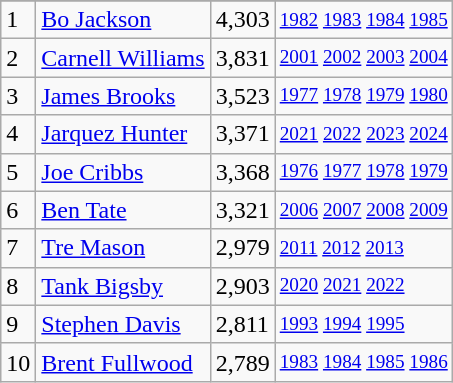<table class="wikitable">
<tr>
</tr>
<tr>
<td>1</td>
<td><a href='#'>Bo Jackson</a></td>
<td>4,303</td>
<td style="font-size:80%;"><a href='#'>1982</a> <a href='#'>1983</a> <a href='#'>1984</a> <a href='#'>1985</a></td>
</tr>
<tr>
<td>2</td>
<td><a href='#'>Carnell Williams</a></td>
<td>3,831</td>
<td style="font-size:80%;"><a href='#'>2001</a> <a href='#'>2002</a> <a href='#'>2003</a> <a href='#'>2004</a></td>
</tr>
<tr>
<td>3</td>
<td><a href='#'>James Brooks</a></td>
<td>3,523</td>
<td style="font-size:80%;"><a href='#'>1977</a> <a href='#'>1978</a> <a href='#'>1979</a> <a href='#'>1980</a></td>
</tr>
<tr>
<td>4</td>
<td><a href='#'>Jarquez Hunter</a></td>
<td>3,371</td>
<td style="font-size:80%;"><a href='#'>2021</a> <a href='#'>2022</a> <a href='#'>2023</a> <a href='#'>2024</a></td>
</tr>
<tr>
<td>5</td>
<td><a href='#'>Joe Cribbs</a></td>
<td>3,368</td>
<td style="font-size:80%;"><a href='#'>1976</a> <a href='#'>1977</a> <a href='#'>1978</a> <a href='#'>1979</a></td>
</tr>
<tr>
<td>6</td>
<td><a href='#'>Ben Tate</a></td>
<td>3,321</td>
<td style="font-size:80%;"><a href='#'>2006</a> <a href='#'>2007</a> <a href='#'>2008</a> <a href='#'>2009</a></td>
</tr>
<tr>
<td>7</td>
<td><a href='#'>Tre Mason</a></td>
<td>2,979</td>
<td style="font-size:80%;"><a href='#'>2011</a> <a href='#'>2012</a> <a href='#'>2013</a></td>
</tr>
<tr>
<td>8</td>
<td><a href='#'>Tank Bigsby</a></td>
<td>2,903</td>
<td style="font-size:80%;"><a href='#'>2020</a> <a href='#'>2021</a> <a href='#'>2022</a></td>
</tr>
<tr>
<td>9</td>
<td><a href='#'>Stephen Davis</a></td>
<td>2,811</td>
<td style="font-size:80%;"><a href='#'>1993</a> <a href='#'>1994</a> <a href='#'>1995</a></td>
</tr>
<tr>
<td>10</td>
<td><a href='#'>Brent Fullwood</a></td>
<td>2,789</td>
<td style="font-size:80%;"><a href='#'>1983</a> <a href='#'>1984</a> <a href='#'>1985</a> <a href='#'>1986</a></td>
</tr>
</table>
